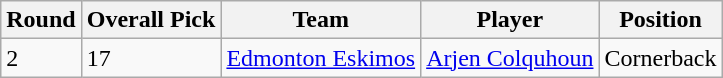<table class="wikitable">
<tr>
<th>Round</th>
<th>Overall Pick</th>
<th>Team</th>
<th>Player</th>
<th>Position</th>
</tr>
<tr>
<td>2</td>
<td>17</td>
<td><a href='#'>Edmonton Eskimos</a></td>
<td><a href='#'>Arjen Colquhoun</a></td>
<td>Cornerback</td>
</tr>
</table>
